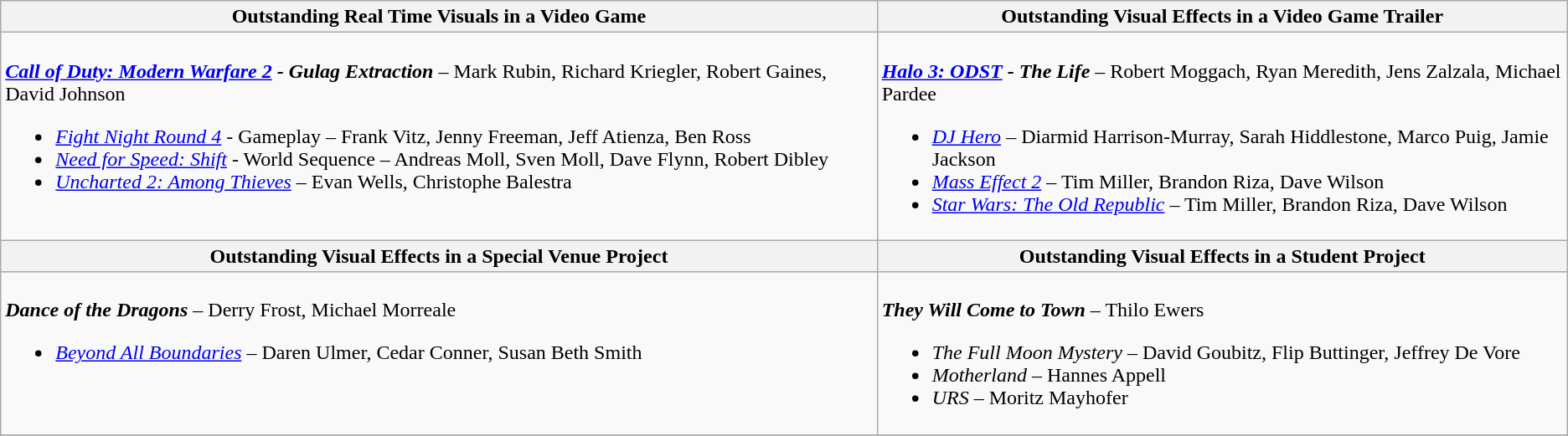<table class=wikitable style="width=100%">
<tr>
<th style="width=50%"><strong>Outstanding Real Time Visuals in a Video Game</strong></th>
<th style="width=50%"><strong>Outstanding Visual Effects in a Video Game Trailer</strong></th>
</tr>
<tr>
<td valign="top"><br><strong><em><a href='#'>Call of Duty: Modern Warfare 2</a> - Gulag Extraction</em></strong> – Mark Rubin, Richard Kriegler, Robert Gaines, David Johnson<ul><li><em><a href='#'>Fight Night Round 4</a></em> - Gameplay – Frank Vitz, Jenny Freeman, Jeff Atienza, Ben Ross</li><li><em><a href='#'>Need for Speed: Shift</a></em> - World Sequence – Andreas Moll, Sven Moll, Dave Flynn, Robert Dibley</li><li><em><a href='#'>Uncharted 2: Among Thieves</a></em> – Evan Wells, Christophe Balestra</li></ul></td>
<td valign="top"><br><strong><em><a href='#'>Halo 3: ODST</a> - The Life</em></strong> – Robert Moggach, Ryan Meredith, Jens Zalzala, Michael Pardee<ul><li><em><a href='#'>DJ Hero</a></em> – Diarmid Harrison-Murray, Sarah Hiddlestone, Marco Puig, Jamie Jackson</li><li><em><a href='#'>Mass Effect 2</a></em> – Tim Miller, Brandon Riza, Dave Wilson</li><li><em><a href='#'>Star Wars: The Old Republic</a></em> – Tim Miller, Brandon Riza, Dave Wilson</li></ul></td>
</tr>
<tr>
<th style="width=50%"><strong>Outstanding Visual Effects in a Special Venue Project</strong></th>
<th style="width=50%"><strong>Outstanding Visual Effects in a Student Project</strong></th>
</tr>
<tr>
<td valign="top"><br><strong><em>Dance of the Dragons</em></strong> – Derry Frost, Michael Morreale<ul><li><em><a href='#'>Beyond All Boundaries</a></em> – Daren Ulmer, Cedar Conner, Susan Beth Smith</li></ul></td>
<td valign="top"><br><strong><em>They Will Come to Town</em></strong> – Thilo Ewers<ul><li><em>The Full Moon Mystery</em> – David Goubitz, Flip Buttinger, Jeffrey De Vore</li><li><em>Motherland</em> – Hannes Appell</li><li><em>URS</em> – Moritz Mayhofer</li></ul></td>
</tr>
<tr>
</tr>
</table>
